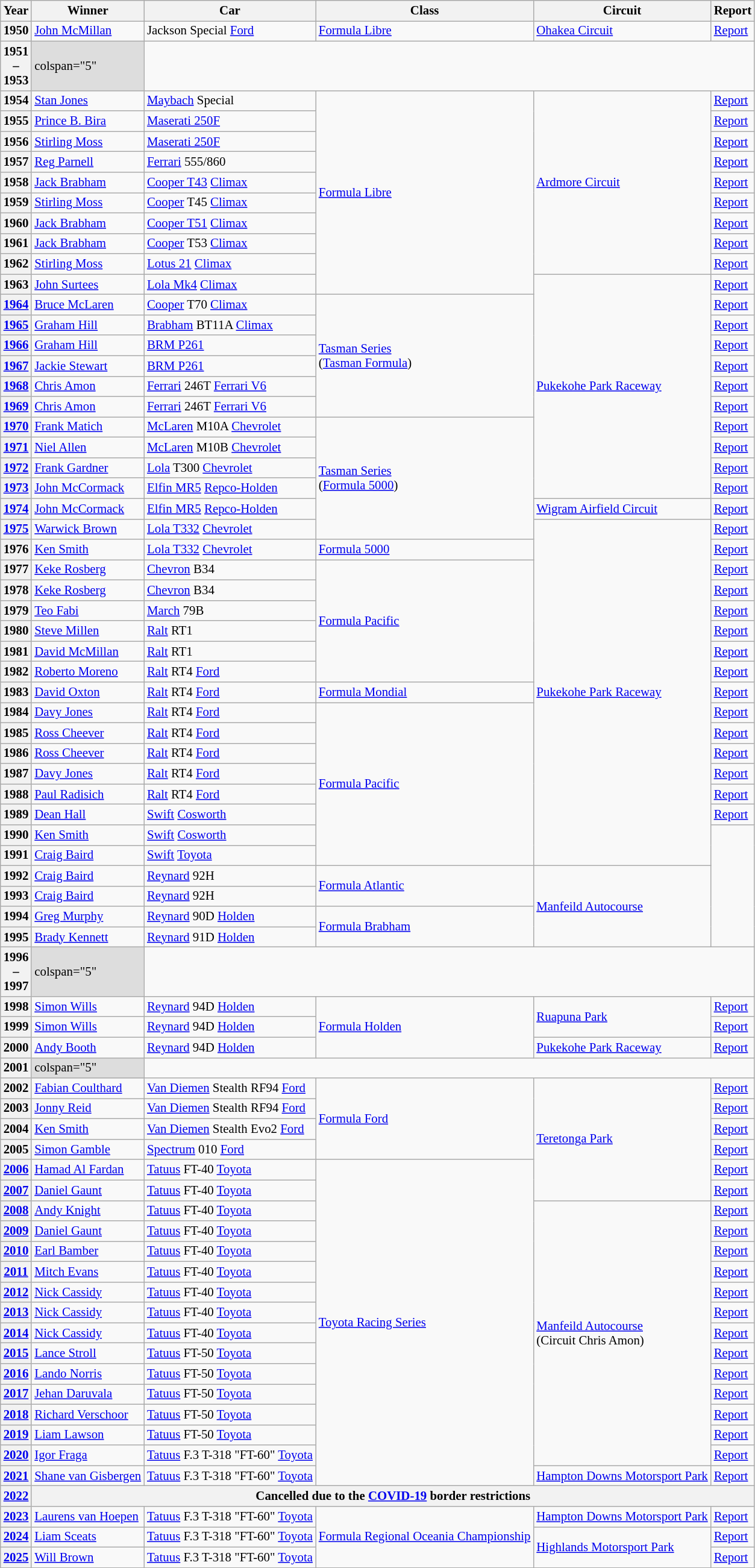<table class="wikitable" style="font-size: 87%;">
<tr>
<th>Year</th>
<th>Winner</th>
<th>Car</th>
<th>Class</th>
<th>Circuit</th>
<th>Report</th>
</tr>
<tr>
<th>1950</th>
<td> <a href='#'>John McMillan</a></td>
<td>Jackson Special <a href='#'>Ford</a></td>
<td><a href='#'>Formula Libre</a></td>
<td><a href='#'>Ohakea Circuit</a></td>
<td><a href='#'>Report</a></td>
</tr>
<tr style="background: #dddddd">
<th>1951<br>–<br>1953</th>
<td>colspan="5" </td>
</tr>
<tr>
<th>1954</th>
<td> <a href='#'>Stan Jones</a></td>
<td><a href='#'>Maybach</a> Special</td>
<td rowspan=10><a href='#'>Formula Libre</a></td>
<td rowspan=9><a href='#'>Ardmore Circuit</a></td>
<td><a href='#'>Report</a></td>
</tr>
<tr>
<th>1955</th>
<td> <a href='#'>Prince B. Bira</a></td>
<td><a href='#'>Maserati 250F</a></td>
<td><a href='#'>Report</a></td>
</tr>
<tr>
<th>1956</th>
<td> <a href='#'>Stirling Moss</a></td>
<td><a href='#'>Maserati 250F</a></td>
<td><a href='#'>Report</a></td>
</tr>
<tr>
<th>1957</th>
<td> <a href='#'>Reg Parnell</a></td>
<td><a href='#'>Ferrari</a> 555/860</td>
<td><a href='#'>Report</a></td>
</tr>
<tr>
<th>1958</th>
<td> <a href='#'>Jack Brabham</a></td>
<td><a href='#'>Cooper T43</a> <a href='#'>Climax</a></td>
<td><a href='#'>Report</a></td>
</tr>
<tr>
<th>1959</th>
<td> <a href='#'>Stirling Moss</a></td>
<td><a href='#'>Cooper</a> T45 <a href='#'>Climax</a></td>
<td><a href='#'>Report</a></td>
</tr>
<tr>
<th>1960</th>
<td> <a href='#'>Jack Brabham</a></td>
<td><a href='#'>Cooper T51</a> <a href='#'>Climax</a></td>
<td><a href='#'>Report</a></td>
</tr>
<tr>
<th>1961</th>
<td> <a href='#'>Jack Brabham</a></td>
<td><a href='#'>Cooper</a> T53 <a href='#'>Climax</a></td>
<td><a href='#'>Report</a></td>
</tr>
<tr>
<th>1962</th>
<td> <a href='#'>Stirling Moss</a></td>
<td><a href='#'>Lotus 21</a> <a href='#'>Climax</a></td>
<td><a href='#'>Report</a></td>
</tr>
<tr>
<th>1963</th>
<td> <a href='#'>John Surtees</a></td>
<td><a href='#'>Lola Mk4</a> <a href='#'>Climax</a></td>
<td rowspan=11><a href='#'>Pukekohe Park Raceway</a></td>
<td><a href='#'>Report</a></td>
</tr>
<tr>
<th><a href='#'>1964</a></th>
<td> <a href='#'>Bruce McLaren</a></td>
<td><a href='#'>Cooper</a> T70 <a href='#'>Climax</a></td>
<td rowspan=6><a href='#'>Tasman Series</a><br>(<a href='#'>Tasman Formula</a>)</td>
<td><a href='#'>Report</a></td>
</tr>
<tr>
<th><a href='#'>1965</a></th>
<td> <a href='#'>Graham Hill</a></td>
<td><a href='#'>Brabham</a> BT11A <a href='#'>Climax</a></td>
<td><a href='#'>Report</a></td>
</tr>
<tr>
<th><a href='#'>1966</a></th>
<td> <a href='#'>Graham Hill</a></td>
<td><a href='#'>BRM P261</a></td>
<td><a href='#'>Report</a></td>
</tr>
<tr>
<th><a href='#'>1967</a></th>
<td> <a href='#'>Jackie Stewart</a></td>
<td><a href='#'>BRM P261</a></td>
<td><a href='#'>Report</a></td>
</tr>
<tr>
<th><a href='#'>1968</a></th>
<td> <a href='#'>Chris Amon</a></td>
<td><a href='#'>Ferrari</a> 246T <a href='#'>Ferrari V6</a></td>
<td><a href='#'>Report</a></td>
</tr>
<tr>
<th><a href='#'>1969</a></th>
<td> <a href='#'>Chris Amon</a></td>
<td><a href='#'>Ferrari</a> 246T <a href='#'>Ferrari V6</a></td>
<td><a href='#'>Report</a></td>
</tr>
<tr>
<th><a href='#'>1970</a></th>
<td> <a href='#'>Frank Matich</a></td>
<td><a href='#'>McLaren</a> M10A <a href='#'>Chevrolet</a></td>
<td rowspan=6><a href='#'>Tasman Series</a><br>(<a href='#'>Formula 5000</a>)</td>
<td><a href='#'>Report</a></td>
</tr>
<tr>
<th><a href='#'>1971</a></th>
<td> <a href='#'>Niel Allen</a></td>
<td><a href='#'>McLaren</a> M10B <a href='#'>Chevrolet</a></td>
<td><a href='#'>Report</a></td>
</tr>
<tr>
<th><a href='#'>1972</a></th>
<td> <a href='#'>Frank Gardner</a></td>
<td><a href='#'>Lola</a> T300 <a href='#'>Chevrolet</a></td>
<td><a href='#'>Report</a></td>
</tr>
<tr>
<th><a href='#'>1973</a></th>
<td> <a href='#'>John McCormack</a></td>
<td><a href='#'>Elfin MR5</a> <a href='#'>Repco-Holden</a></td>
<td><a href='#'>Report</a></td>
</tr>
<tr>
<th><a href='#'>1974</a></th>
<td> <a href='#'>John McCormack</a></td>
<td><a href='#'>Elfin MR5</a> <a href='#'>Repco-Holden</a></td>
<td><a href='#'>Wigram Airfield Circuit</a></td>
<td><a href='#'>Report</a></td>
</tr>
<tr>
<th><a href='#'>1975</a></th>
<td> <a href='#'>Warwick Brown</a></td>
<td><a href='#'>Lola T332</a> <a href='#'>Chevrolet</a></td>
<td rowspan=17><a href='#'>Pukekohe Park Raceway</a></td>
<td><a href='#'>Report</a></td>
</tr>
<tr>
<th>1976</th>
<td> <a href='#'>Ken Smith</a></td>
<td><a href='#'>Lola T332</a> <a href='#'>Chevrolet</a></td>
<td><a href='#'>Formula 5000</a></td>
<td><a href='#'>Report</a></td>
</tr>
<tr>
<th>1977</th>
<td> <a href='#'>Keke Rosberg</a></td>
<td><a href='#'>Chevron</a> B34</td>
<td rowspan=6><a href='#'>Formula Pacific</a></td>
<td><a href='#'>Report</a></td>
</tr>
<tr>
<th>1978</th>
<td> <a href='#'>Keke Rosberg</a></td>
<td><a href='#'>Chevron</a> B34</td>
<td><a href='#'>Report</a></td>
</tr>
<tr>
<th>1979</th>
<td> <a href='#'>Teo Fabi</a></td>
<td><a href='#'>March</a> 79B</td>
<td><a href='#'>Report</a></td>
</tr>
<tr>
<th>1980</th>
<td> <a href='#'>Steve Millen</a></td>
<td><a href='#'>Ralt</a> RT1</td>
<td><a href='#'>Report</a></td>
</tr>
<tr>
<th>1981</th>
<td> <a href='#'>David McMillan</a></td>
<td><a href='#'>Ralt</a> RT1</td>
<td><a href='#'>Report</a></td>
</tr>
<tr>
<th>1982</th>
<td> <a href='#'>Roberto Moreno</a></td>
<td><a href='#'>Ralt</a> RT4 <a href='#'>Ford</a></td>
<td><a href='#'>Report</a></td>
</tr>
<tr>
<th>1983</th>
<td> <a href='#'>David Oxton</a></td>
<td><a href='#'>Ralt</a> RT4 <a href='#'>Ford</a></td>
<td><a href='#'>Formula Mondial</a></td>
<td><a href='#'>Report</a></td>
</tr>
<tr>
<th>1984</th>
<td> <a href='#'>Davy Jones</a></td>
<td><a href='#'>Ralt</a> RT4 <a href='#'>Ford</a></td>
<td rowspan=8><a href='#'>Formula Pacific</a></td>
<td><a href='#'>Report</a></td>
</tr>
<tr>
<th>1985</th>
<td> <a href='#'>Ross Cheever</a></td>
<td><a href='#'>Ralt</a> RT4 <a href='#'>Ford</a></td>
<td><a href='#'>Report</a></td>
</tr>
<tr>
<th>1986</th>
<td> <a href='#'>Ross Cheever</a></td>
<td><a href='#'>Ralt</a> RT4 <a href='#'>Ford</a></td>
<td><a href='#'>Report</a></td>
</tr>
<tr>
<th>1987</th>
<td> <a href='#'>Davy Jones</a></td>
<td><a href='#'>Ralt</a> RT4 <a href='#'>Ford</a></td>
<td><a href='#'>Report</a></td>
</tr>
<tr>
<th>1988</th>
<td> <a href='#'>Paul Radisich</a></td>
<td><a href='#'>Ralt</a> RT4 <a href='#'>Ford</a></td>
<td><a href='#'>Report</a></td>
</tr>
<tr>
<th>1989</th>
<td> <a href='#'>Dean Hall</a></td>
<td><a href='#'>Swift</a> <a href='#'>Cosworth</a></td>
<td><a href='#'>Report</a></td>
</tr>
<tr>
<th>1990</th>
<td> <a href='#'>Ken Smith</a></td>
<td><a href='#'>Swift</a> <a href='#'>Cosworth</a></td>
<td rowspan=6></td>
</tr>
<tr>
<th>1991</th>
<td> <a href='#'>Craig Baird</a></td>
<td><a href='#'>Swift</a> <a href='#'>Toyota</a></td>
</tr>
<tr>
<th>1992</th>
<td> <a href='#'>Craig Baird</a></td>
<td><a href='#'>Reynard</a> 92H</td>
<td rowspan=2><a href='#'>Formula Atlantic</a></td>
<td rowspan=4><a href='#'>Manfeild Autocourse</a></td>
</tr>
<tr>
<th>1993</th>
<td> <a href='#'>Craig Baird</a></td>
<td><a href='#'>Reynard</a> 92H</td>
</tr>
<tr>
<th>1994</th>
<td> <a href='#'>Greg Murphy</a></td>
<td><a href='#'>Reynard</a> 90D <a href='#'>Holden</a></td>
<td rowspan=2><a href='#'>Formula Brabham</a></td>
</tr>
<tr>
<th>1995</th>
<td> <a href='#'>Brady Kennett</a></td>
<td><a href='#'>Reynard</a> 91D <a href='#'>Holden</a></td>
</tr>
<tr style="background: #dddddd">
<th>1996<br>–<br>1997</th>
<td>colspan="5" </td>
</tr>
<tr>
<th>1998</th>
<td> <a href='#'>Simon Wills</a></td>
<td><a href='#'>Reynard</a> 94D <a href='#'>Holden</a></td>
<td rowspan=3><a href='#'>Formula Holden</a></td>
<td rowspan=2><a href='#'>Ruapuna Park</a></td>
<td><a href='#'>Report</a></td>
</tr>
<tr>
<th>1999</th>
<td> <a href='#'>Simon Wills</a></td>
<td><a href='#'>Reynard</a> 94D <a href='#'>Holden</a></td>
<td><a href='#'>Report</a></td>
</tr>
<tr>
<th>2000</th>
<td> <a href='#'>Andy Booth</a></td>
<td><a href='#'>Reynard</a> 94D <a href='#'>Holden</a></td>
<td><a href='#'>Pukekohe Park Raceway</a></td>
<td><a href='#'>Report</a></td>
</tr>
<tr style="background: #dddddd">
<th>2001</th>
<td>colspan="5" </td>
</tr>
<tr>
<th>2002</th>
<td> <a href='#'>Fabian Coulthard</a></td>
<td><a href='#'>Van Diemen</a> Stealth RF94 <a href='#'>Ford</a></td>
<td rowspan=4><a href='#'>Formula Ford</a></td>
<td rowspan=6><a href='#'>Teretonga Park</a></td>
<td><a href='#'>Report</a></td>
</tr>
<tr>
<th>2003</th>
<td> <a href='#'>Jonny Reid</a></td>
<td><a href='#'>Van Diemen</a> Stealth RF94 <a href='#'>Ford</a></td>
<td><a href='#'>Report</a></td>
</tr>
<tr>
<th>2004</th>
<td> <a href='#'>Ken Smith</a></td>
<td><a href='#'>Van Diemen</a> Stealth Evo2 <a href='#'>Ford</a></td>
<td><a href='#'>Report</a></td>
</tr>
<tr>
<th>2005</th>
<td> <a href='#'>Simon Gamble</a></td>
<td><a href='#'>Spectrum</a> 010 <a href='#'>Ford</a></td>
<td><a href='#'>Report</a></td>
</tr>
<tr>
<th><a href='#'>2006</a></th>
<td> <a href='#'>Hamad Al Fardan</a></td>
<td><a href='#'>Tatuus</a> FT-40 <a href='#'>Toyota</a></td>
<td rowspan=16><a href='#'>Toyota Racing Series</a></td>
<td><a href='#'>Report</a></td>
</tr>
<tr>
<th><a href='#'>2007</a></th>
<td> <a href='#'>Daniel Gaunt</a></td>
<td><a href='#'>Tatuus</a> FT-40 <a href='#'>Toyota</a></td>
<td><a href='#'>Report</a></td>
</tr>
<tr>
<th><a href='#'>2008</a></th>
<td> <a href='#'>Andy Knight</a></td>
<td><a href='#'>Tatuus</a> FT-40 <a href='#'>Toyota</a></td>
<td rowspan=13><a href='#'>Manfeild Autocourse</a><br>(Circuit Chris Amon)</td>
<td><a href='#'>Report</a></td>
</tr>
<tr>
<th><a href='#'>2009</a></th>
<td> <a href='#'>Daniel Gaunt</a></td>
<td><a href='#'>Tatuus</a> FT-40 <a href='#'>Toyota</a></td>
<td><a href='#'>Report</a></td>
</tr>
<tr>
<th><a href='#'>2010</a></th>
<td> <a href='#'>Earl Bamber</a></td>
<td><a href='#'>Tatuus</a> FT-40 <a href='#'>Toyota</a></td>
<td><a href='#'>Report</a></td>
</tr>
<tr>
<th><a href='#'>2011</a></th>
<td> <a href='#'>Mitch Evans</a></td>
<td><a href='#'>Tatuus</a> FT-40 <a href='#'>Toyota</a></td>
<td><a href='#'>Report</a></td>
</tr>
<tr>
<th><a href='#'>2012</a></th>
<td> <a href='#'>Nick Cassidy</a></td>
<td><a href='#'>Tatuus</a> FT-40 <a href='#'>Toyota</a></td>
<td><a href='#'>Report</a></td>
</tr>
<tr>
<th><a href='#'>2013</a></th>
<td> <a href='#'>Nick Cassidy</a></td>
<td><a href='#'>Tatuus</a> FT-40 <a href='#'>Toyota</a></td>
<td><a href='#'>Report</a></td>
</tr>
<tr>
<th><a href='#'>2014</a></th>
<td> <a href='#'>Nick Cassidy</a></td>
<td><a href='#'>Tatuus</a> FT-40 <a href='#'>Toyota</a></td>
<td><a href='#'>Report</a></td>
</tr>
<tr>
<th><a href='#'>2015</a></th>
<td> <a href='#'>Lance Stroll</a></td>
<td><a href='#'>Tatuus</a> FT-50 <a href='#'>Toyota</a></td>
<td><a href='#'>Report</a></td>
</tr>
<tr>
<th><a href='#'>2016</a></th>
<td> <a href='#'>Lando Norris</a></td>
<td><a href='#'>Tatuus</a> FT-50 <a href='#'>Toyota</a></td>
<td><a href='#'>Report</a></td>
</tr>
<tr>
<th><a href='#'>2017</a></th>
<td> <a href='#'>Jehan Daruvala</a></td>
<td><a href='#'>Tatuus</a> FT-50 <a href='#'>Toyota</a></td>
<td><a href='#'>Report</a></td>
</tr>
<tr>
<th><a href='#'>2018</a></th>
<td> <a href='#'>Richard Verschoor</a></td>
<td><a href='#'>Tatuus</a> FT-50 <a href='#'>Toyota</a></td>
<td><a href='#'>Report</a></td>
</tr>
<tr>
<th><a href='#'>2019</a></th>
<td> <a href='#'>Liam Lawson</a></td>
<td><a href='#'>Tatuus</a> FT-50 <a href='#'>Toyota</a></td>
<td><a href='#'>Report</a></td>
</tr>
<tr>
<th><a href='#'>2020</a></th>
<td> <a href='#'>Igor Fraga</a></td>
<td><a href='#'>Tatuus</a> F.3 T-318 "FT-60" <a href='#'>Toyota</a></td>
<td><a href='#'>Report</a></td>
</tr>
<tr>
<th><a href='#'>2021</a></th>
<td> <a href='#'>Shane van Gisbergen</a></td>
<td><a href='#'>Tatuus</a> F.3 T-318 "FT-60" <a href='#'>Toyota</a></td>
<td><a href='#'>Hampton Downs Motorsport Park</a></td>
<td><a href='#'>Report</a></td>
</tr>
<tr>
<th><a href='#'>2022</a></th>
<th colspan=5>Cancelled due to the <a href='#'>COVID-19</a> border restrictions</th>
</tr>
<tr>
<th><a href='#'>2023</a></th>
<td> <a href='#'>Laurens van Hoepen</a></td>
<td><a href='#'>Tatuus</a> F.3 T-318 "FT-60" <a href='#'>Toyota</a></td>
<td rowspan=3><a href='#'>Formula Regional Oceania Championship</a></td>
<td><a href='#'>Hampton Downs Motorsport Park</a></td>
<td><a href='#'>Report</a></td>
</tr>
<tr>
<th><a href='#'>2024</a></th>
<td> <a href='#'>Liam Sceats</a></td>
<td><a href='#'>Tatuus</a> F.3 T-318 "FT-60" <a href='#'>Toyota</a></td>
<td rowspan=2><a href='#'>Highlands Motorsport Park</a></td>
<td><a href='#'>Report</a></td>
</tr>
<tr>
<th><a href='#'>2025</a></th>
<td> <a href='#'>Will Brown</a></td>
<td><a href='#'>Tatuus</a> F.3 T-318 "FT-60" <a href='#'>Toyota</a></td>
<td><a href='#'>Report</a></td>
</tr>
<tr>
</tr>
</table>
